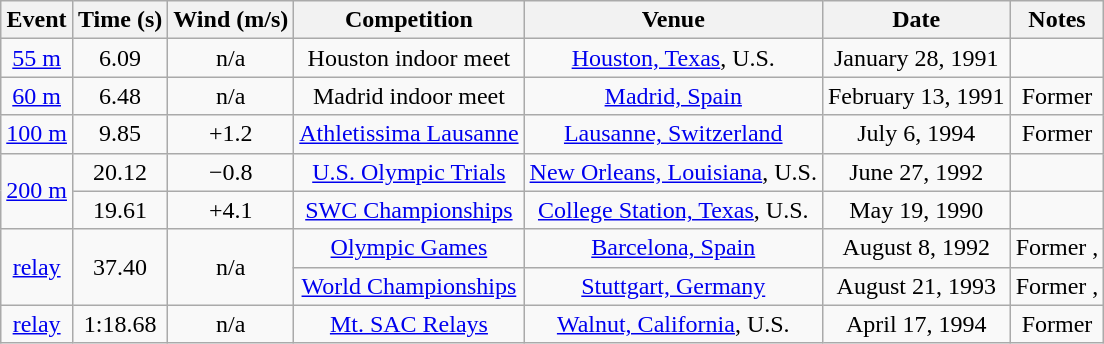<table class=wikitable style=text-align:center>
<tr>
<th>Event</th>
<th>Time (s)</th>
<th>Wind (m/s)</th>
<th>Competition</th>
<th>Venue</th>
<th>Date</th>
<th>Notes</th>
</tr>
<tr>
<td><a href='#'>55&nbsp;m</a></td>
<td>6.09</td>
<td>n/a</td>
<td>Houston indoor meet</td>
<td><a href='#'>Houston, Texas</a>, U.S.</td>
<td>January 28, 1991</td>
<td></td>
</tr>
<tr>
<td><a href='#'>60&nbsp;m</a></td>
<td>6.48</td>
<td>n/a</td>
<td>Madrid indoor meet</td>
<td><a href='#'>Madrid, Spain</a></td>
<td>February 13, 1991</td>
<td>Former  </td>
</tr>
<tr>
<td><a href='#'>100&nbsp;m</a></td>
<td>9.85</td>
<td>+1.2</td>
<td><a href='#'>Athletissima Lausanne</a></td>
<td><a href='#'>Lausanne, Switzerland</a></td>
<td>July 6, 1994</td>
<td>Former  </td>
</tr>
<tr>
<td rowspan=2><a href='#'>200&nbsp;m</a></td>
<td>20.12</td>
<td>−0.8</td>
<td><a href='#'>U.S. Olympic Trials</a></td>
<td><a href='#'>New Orleans, Louisiana</a>, U.S.</td>
<td>June 27, 1992</td>
<td></td>
</tr>
<tr>
<td>19.61</td>
<td>+4.1</td>
<td><a href='#'>SWC Championships</a></td>
<td><a href='#'>College Station, Texas</a>, U.S.</td>
<td>May 19, 1990</td>
<td> </td>
</tr>
<tr>
<td rowspan=2><a href='#'> relay</a></td>
<td rowspan=2>37.40</td>
<td rowspan=2>n/a</td>
<td><a href='#'>Olympic Games</a></td>
<td><a href='#'>Barcelona, Spain</a></td>
<td>August 8, 1992</td>
<td>Former ,  </td>
</tr>
<tr>
<td><a href='#'>World Championships</a></td>
<td><a href='#'>Stuttgart, Germany</a></td>
<td>August 21, 1993</td>
<td>Former ,  </td>
</tr>
<tr>
<td><a href='#'> relay</a></td>
<td>1:18.68</td>
<td>n/a</td>
<td><a href='#'>Mt. SAC Relays</a></td>
<td><a href='#'>Walnut, California</a>, U.S.</td>
<td>April 17, 1994</td>
<td>Former  </td>
</tr>
</table>
